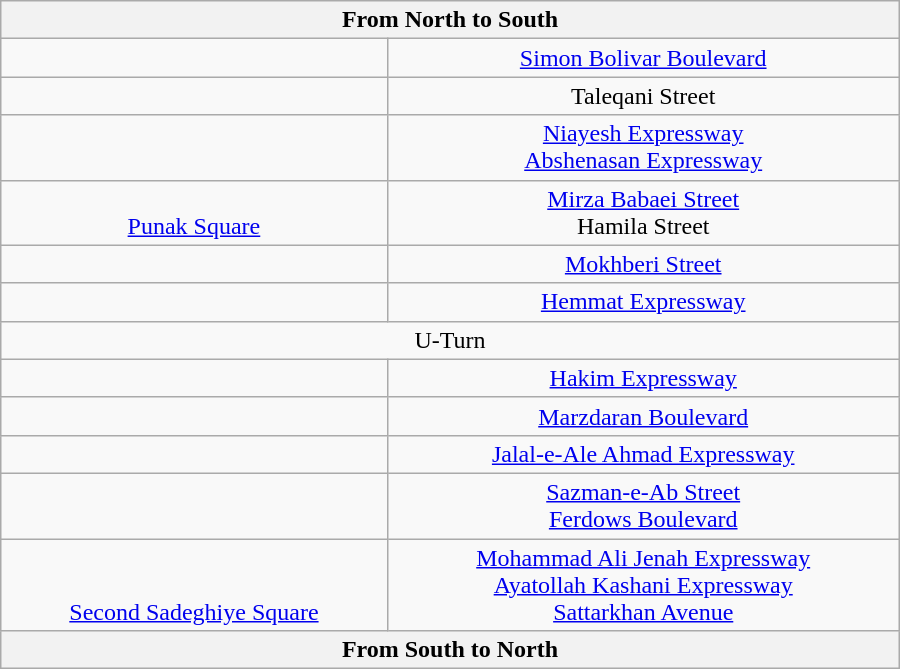<table class="wikitable" style="text-align:center" width="600px">
<tr>
<th text-align="center" colspan="3"> From North to South </th>
</tr>
<tr>
<td><br></td>
<td> <a href='#'>Simon Bolivar Boulevard</a></td>
</tr>
<tr>
<td></td>
<td> Taleqani Street</td>
</tr>
<tr>
<td></td>
<td> <a href='#'>Niayesh Expressway</a><br> <a href='#'>Abshenasan Expressway</a></td>
</tr>
<tr>
<td><br><a href='#'>Punak Square</a></td>
<td> <a href='#'>Mirza Babaei Street</a><br> Hamila Street</td>
</tr>
<tr>
<td></td>
<td> <a href='#'>Mokhberi Street</a></td>
</tr>
<tr>
<td></td>
<td> <a href='#'>Hemmat Expressway</a></td>
</tr>
<tr>
<td text-align="center" colspan="3"> U-Turn</td>
</tr>
<tr>
<td></td>
<td> <a href='#'>Hakim Expressway</a></td>
</tr>
<tr>
<td></td>
<td> <a href='#'>Marzdaran Boulevard</a></td>
</tr>
<tr>
<td></td>
<td> <a href='#'>Jalal-e-Ale Ahmad Expressway</a></td>
</tr>
<tr>
<td></td>
<td> <a href='#'>Sazman-e-Ab Street</a><br> <a href='#'>Ferdows Boulevard</a></td>
</tr>
<tr>
<td><br><br><a href='#'>Second Sadeghiye Square</a></td>
<td> <a href='#'>Mohammad Ali Jenah Expressway</a><br> <a href='#'>Ayatollah Kashani Expressway</a><br> <a href='#'>Sattarkhan Avenue</a></td>
</tr>
<tr>
<th text-align="center" colspan="3"> From South to North </th>
</tr>
</table>
